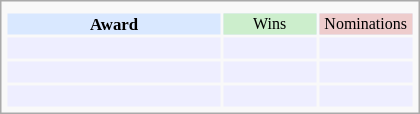<table class="infobox" style="width: 25em; text-align: left; font-size: 70%; vertical-align: middle;">
<tr>
<td colspan="3" style="text-align:center;"></td>
</tr>
<tr bgcolor=#D9E8FF style="text-align:center;">
<th style="vertical-align: middle;">Award</th>
<td style="background:#cceecc; font-size:8pt;" width="60px">Wins</td>
<td style="background:#eecccc; font-size:8pt;" width="60px">Nominations</td>
</tr>
<tr bgcolor=#eeeeff>
<td align="center"><br></td>
<td></td>
<td></td>
</tr>
<tr bgcolor=#eeeeff>
<td align="center"><br></td>
<td></td>
<td></td>
</tr>
<tr bgcolor=#eeeeff>
<td align="center"><br></td>
<td></td>
<td></td>
</tr>
</table>
